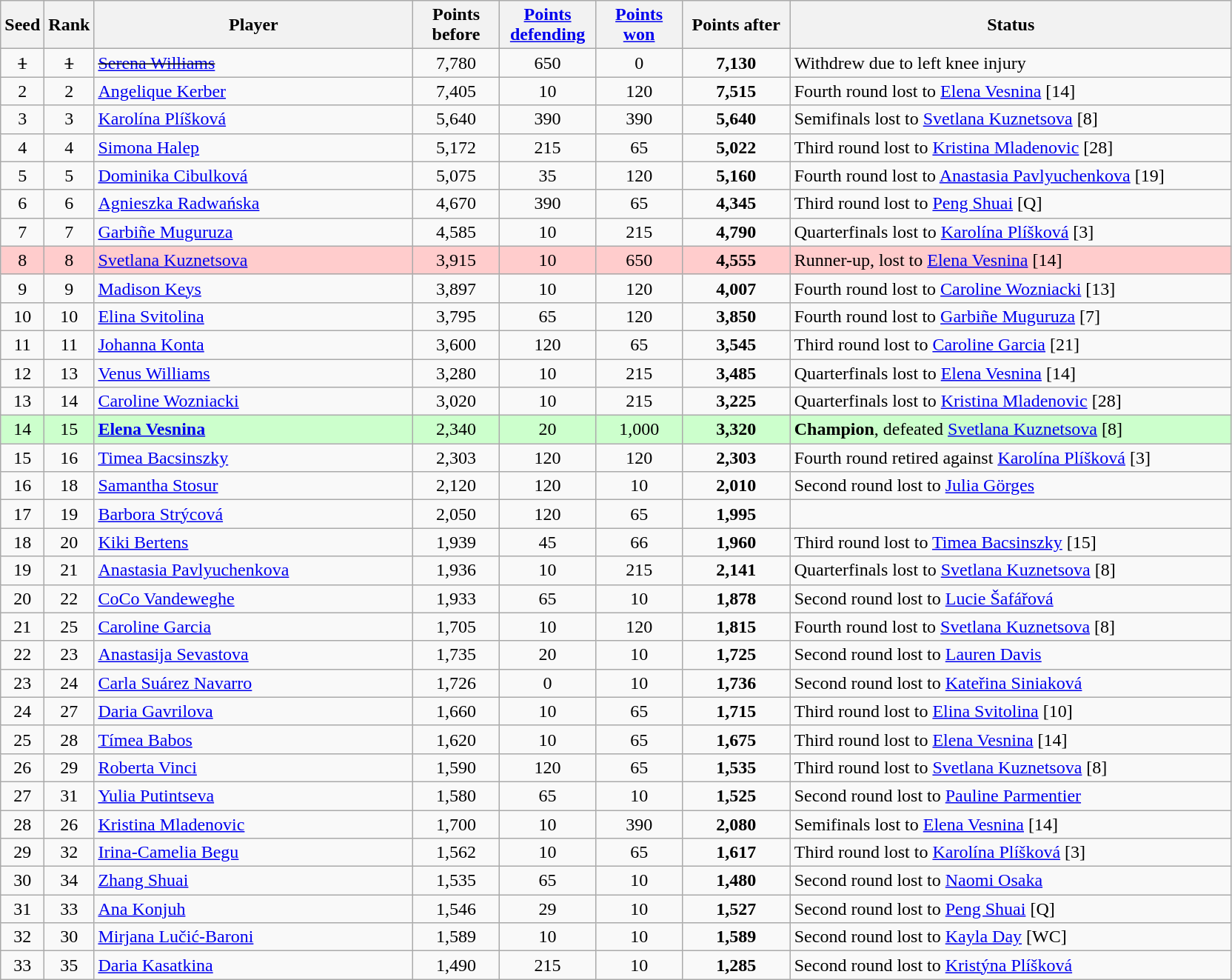<table class="wikitable sortable">
<tr>
<th style="width:25px;">Seed</th>
<th style="width:25px;">Rank</th>
<th style="width:280px;">Player</th>
<th style="width:70px;">Points before</th>
<th style="width:80px;"><a href='#'>Points defending</a></th>
<th style="width:70px;"><a href='#'>Points won</a></th>
<th style="width:90px;">Points after</th>
<th style="width:390px;">Status</th>
</tr>
<tr>
<td style="text-align:center;"><s>1</s></td>
<td style="text-align:center;"><s>1</s></td>
<td><s> <a href='#'>Serena Williams</a></s></td>
<td style="text-align:center;">7,780</td>
<td style="text-align:center;">650</td>
<td style="text-align:center;">0</td>
<td style="text-align:center;"><strong>7,130</strong></td>
<td>Withdrew due to left knee injury</td>
</tr>
<tr>
<td style="text-align:center;">2</td>
<td style="text-align:center;">2</td>
<td> <a href='#'>Angelique Kerber</a></td>
<td style="text-align:center;">7,405</td>
<td style="text-align:center;">10</td>
<td style="text-align:center;">120</td>
<td style="text-align:center;"><strong>7,515</strong></td>
<td>Fourth round lost to  <a href='#'>Elena Vesnina</a> [14]</td>
</tr>
<tr>
<td style="text-align:center;">3</td>
<td style="text-align:center;">3</td>
<td> <a href='#'>Karolína Plíšková</a></td>
<td style="text-align:center;">5,640</td>
<td style="text-align:center;">390</td>
<td style="text-align:center;">390</td>
<td style="text-align:center;"><strong>5,640</strong></td>
<td>Semifinals lost to  <a href='#'>Svetlana Kuznetsova</a> [8]</td>
</tr>
<tr>
<td style="text-align:center;">4</td>
<td style="text-align:center;">4</td>
<td> <a href='#'>Simona Halep</a></td>
<td style="text-align:center;">5,172</td>
<td style="text-align:center;">215</td>
<td style="text-align:center;">65</td>
<td style="text-align:center;"><strong>5,022</strong></td>
<td>Third round lost to  <a href='#'>Kristina Mladenovic</a> [28]</td>
</tr>
<tr>
<td style="text-align:center;">5</td>
<td style="text-align:center;">5</td>
<td> <a href='#'>Dominika Cibulková</a></td>
<td style="text-align:center;">5,075</td>
<td style="text-align:center;">35</td>
<td style="text-align:center;">120</td>
<td style="text-align:center;"><strong>5,160</strong></td>
<td>Fourth round lost to  <a href='#'>Anastasia Pavlyuchenkova</a> [19]</td>
</tr>
<tr>
<td style="text-align:center;">6</td>
<td style="text-align:center;">6</td>
<td> <a href='#'>Agnieszka Radwańska</a></td>
<td style="text-align:center;">4,670</td>
<td style="text-align:center;">390</td>
<td style="text-align:center;">65</td>
<td style="text-align:center;"><strong>4,345</strong></td>
<td>Third round lost to  <a href='#'>Peng Shuai</a> [Q]</td>
</tr>
<tr>
<td style="text-align:center;">7</td>
<td style="text-align:center;">7</td>
<td> <a href='#'>Garbiñe Muguruza</a></td>
<td style="text-align:center;">4,585</td>
<td style="text-align:center;">10</td>
<td style="text-align:center;">215</td>
<td style="text-align:center;"><strong>4,790</strong></td>
<td>Quarterfinals lost to  <a href='#'>Karolína Plíšková</a> [3]</td>
</tr>
<tr style="background:#fcc;">
<td style="text-align:center;">8</td>
<td style="text-align:center;">8</td>
<td> <a href='#'>Svetlana Kuznetsova</a></td>
<td style="text-align:center;">3,915</td>
<td style="text-align:center;">10</td>
<td style="text-align:center;">650</td>
<td style="text-align:center;"><strong>4,555	</strong></td>
<td>Runner-up, lost to  <a href='#'>Elena Vesnina</a> [14]</td>
</tr>
<tr>
<td style="text-align:center;">9</td>
<td style="text-align:center;">9</td>
<td> <a href='#'>Madison Keys</a></td>
<td style="text-align:center;">3,897</td>
<td style="text-align:center;">10</td>
<td style="text-align:center;">120</td>
<td style="text-align:center;"><strong>4,007</strong></td>
<td>Fourth round lost to  <a href='#'>Caroline Wozniacki</a> [13]</td>
</tr>
<tr>
<td style="text-align:center;">10</td>
<td style="text-align:center;">10</td>
<td> <a href='#'>Elina Svitolina</a></td>
<td style="text-align:center;">3,795</td>
<td style="text-align:center;">65</td>
<td style="text-align:center;">120</td>
<td style="text-align:center;"><strong>3,850</strong></td>
<td>Fourth round lost to  <a href='#'>Garbiñe Muguruza</a> [7]</td>
</tr>
<tr>
<td style="text-align:center;">11</td>
<td style="text-align:center;">11</td>
<td> <a href='#'>Johanna Konta</a></td>
<td style="text-align:center;">3,600</td>
<td style="text-align:center;">120</td>
<td style="text-align:center;">65</td>
<td style="text-align:center;"><strong>3,545</strong></td>
<td>Third round lost to  <a href='#'>Caroline Garcia</a> [21]</td>
</tr>
<tr>
<td style="text-align:center;">12</td>
<td style="text-align:center;">13</td>
<td> <a href='#'>Venus Williams</a></td>
<td style="text-align:center;">3,280</td>
<td style="text-align:center;">10</td>
<td style="text-align:center;">215</td>
<td style="text-align:center;"><strong>3,485</strong></td>
<td>Quarterfinals lost to  <a href='#'>Elena Vesnina</a> [14]</td>
</tr>
<tr>
<td style="text-align:center;">13</td>
<td style="text-align:center;">14</td>
<td> <a href='#'>Caroline Wozniacki</a></td>
<td style="text-align:center;">3,020</td>
<td style="text-align:center;">10</td>
<td style="text-align:center;">215</td>
<td style="text-align:center;"><strong>3,225</strong></td>
<td>Quarterfinals lost to  <a href='#'>Kristina Mladenovic</a> [28]</td>
</tr>
<tr style="background:#cfc;">
<td style="text-align:center;">14</td>
<td style="text-align:center;">15</td>
<td><strong> <a href='#'>Elena Vesnina</a></strong></td>
<td style="text-align:center;">2,340</td>
<td style="text-align:center;">20</td>
<td style="text-align:center;">1,000</td>
<td style="text-align:center;"><strong>3,320</strong></td>
<td><strong>Champion</strong>, defeated  <a href='#'>Svetlana Kuznetsova</a> [8]</td>
</tr>
<tr>
<td style="text-align:center;">15</td>
<td style="text-align:center;">16</td>
<td> <a href='#'>Timea Bacsinszky</a></td>
<td style="text-align:center;">2,303</td>
<td style="text-align:center;">120</td>
<td style="text-align:center;">120</td>
<td style="text-align:center;"><strong>2,303</strong></td>
<td>Fourth round retired against  <a href='#'>Karolína Plíšková</a> [3]</td>
</tr>
<tr>
<td style="text-align:center;">16</td>
<td style="text-align:center;">18</td>
<td> <a href='#'>Samantha Stosur</a></td>
<td style="text-align:center;">2,120</td>
<td style="text-align:center;">120</td>
<td style="text-align:center;">10</td>
<td style="text-align:center;"><strong>2,010</strong></td>
<td>Second round lost to  <a href='#'>Julia Görges</a></td>
</tr>
<tr>
<td style="text-align:center;">17</td>
<td style="text-align:center;">19</td>
<td> <a href='#'>Barbora Strýcová</a></td>
<td style="text-align:center;">2,050</td>
<td style="text-align:center;">120</td>
<td style="text-align:center;">65</td>
<td style="text-align:center;"><strong>1,995</strong></td>
<td></td>
</tr>
<tr>
<td style="text-align:center;">18</td>
<td style="text-align:center;">20</td>
<td> <a href='#'>Kiki Bertens</a></td>
<td style="text-align:center;">1,939</td>
<td style="text-align:center;">45</td>
<td style="text-align:center;">66</td>
<td style="text-align:center;"><strong>1,960</strong></td>
<td>Third round lost to  <a href='#'>Timea Bacsinszky</a> [15]</td>
</tr>
<tr>
<td style="text-align:center;">19</td>
<td style="text-align:center;">21</td>
<td> <a href='#'>Anastasia Pavlyuchenkova</a></td>
<td style="text-align:center;">1,936</td>
<td style="text-align:center;">10</td>
<td style="text-align:center;">215</td>
<td style="text-align:center;"><strong>2,141</strong></td>
<td>Quarterfinals lost to  <a href='#'>Svetlana Kuznetsova</a> [8]</td>
</tr>
<tr>
<td style="text-align:center;">20</td>
<td style="text-align:center;">22</td>
<td> <a href='#'>CoCo Vandeweghe</a></td>
<td style="text-align:center;">1,933</td>
<td style="text-align:center;">65</td>
<td style="text-align:center;">10</td>
<td style="text-align:center;"><strong>1,878</strong></td>
<td>Second round lost to  <a href='#'>Lucie Šafářová</a></td>
</tr>
<tr>
<td style="text-align:center;">21</td>
<td style="text-align:center;">25</td>
<td> <a href='#'>Caroline Garcia</a></td>
<td style="text-align:center;">1,705</td>
<td style="text-align:center;">10</td>
<td style="text-align:center;">120</td>
<td style="text-align:center;"><strong>1,815</strong></td>
<td>Fourth round lost to  <a href='#'>Svetlana Kuznetsova</a> [8]</td>
</tr>
<tr>
<td style="text-align:center;">22</td>
<td style="text-align:center;">23</td>
<td> <a href='#'>Anastasija Sevastova</a></td>
<td style="text-align:center;">1,735</td>
<td style="text-align:center;">20</td>
<td style="text-align:center;">10</td>
<td style="text-align:center;"><strong>1,725</strong></td>
<td>Second round lost to  <a href='#'>Lauren Davis</a></td>
</tr>
<tr>
<td style="text-align:center;">23</td>
<td style="text-align:center;">24</td>
<td> <a href='#'>Carla Suárez Navarro</a></td>
<td style="text-align:center;">1,726</td>
<td style="text-align:center;">0</td>
<td style="text-align:center;">10</td>
<td style="text-align:center;"><strong>1,736</strong></td>
<td>Second round lost to  <a href='#'>Kateřina Siniaková</a></td>
</tr>
<tr>
<td style="text-align:center;">24</td>
<td style="text-align:center;">27</td>
<td> <a href='#'>Daria Gavrilova</a></td>
<td style="text-align:center;">1,660</td>
<td style="text-align:center;">10</td>
<td style="text-align:center;">65</td>
<td style="text-align:center;"><strong>1,715</strong></td>
<td>Third round lost to  <a href='#'>Elina Svitolina</a> [10]</td>
</tr>
<tr>
<td style="text-align:center;">25</td>
<td style="text-align:center;">28</td>
<td> <a href='#'>Tímea Babos</a></td>
<td style="text-align:center;">1,620</td>
<td style="text-align:center;">10</td>
<td style="text-align:center;">65</td>
<td style="text-align:center;"><strong>1,675</strong></td>
<td>Third round lost to  <a href='#'>Elena Vesnina</a> [14]</td>
</tr>
<tr>
<td style="text-align:center;">26</td>
<td style="text-align:center;">29</td>
<td> <a href='#'>Roberta Vinci</a></td>
<td style="text-align:center;">1,590</td>
<td style="text-align:center;">120</td>
<td style="text-align:center;">65</td>
<td style="text-align:center;"><strong>1,535</strong></td>
<td>Third round lost to  <a href='#'>Svetlana Kuznetsova</a> [8]</td>
</tr>
<tr>
<td style="text-align:center;">27</td>
<td style="text-align:center;">31</td>
<td> <a href='#'>Yulia Putintseva</a></td>
<td style="text-align:center;">1,580</td>
<td style="text-align:center;">65</td>
<td style="text-align:center;">10</td>
<td style="text-align:center;"><strong>1,525</strong></td>
<td>Second round lost to  <a href='#'>Pauline Parmentier</a></td>
</tr>
<tr>
<td style="text-align:center;">28</td>
<td style="text-align:center;">26</td>
<td> <a href='#'>Kristina Mladenovic</a></td>
<td style="text-align:center;">1,700</td>
<td style="text-align:center;">10</td>
<td style="text-align:center;">390</td>
<td style="text-align:center;"><strong>2,080</strong></td>
<td>Semifinals lost to  <a href='#'>Elena Vesnina</a> [14]</td>
</tr>
<tr>
<td style="text-align:center;">29</td>
<td style="text-align:center;">32</td>
<td> <a href='#'>Irina-Camelia Begu</a></td>
<td style="text-align:center;">1,562</td>
<td style="text-align:center;">10</td>
<td style="text-align:center;">65</td>
<td style="text-align:center;"><strong>1,617</strong></td>
<td>Third round lost to  <a href='#'>Karolína Plíšková</a> [3]</td>
</tr>
<tr>
<td style="text-align:center;">30</td>
<td style="text-align:center;">34</td>
<td> <a href='#'>Zhang Shuai</a></td>
<td style="text-align:center;">1,535</td>
<td style="text-align:center;">65</td>
<td style="text-align:center;">10</td>
<td style="text-align:center;"><strong>1,480</strong></td>
<td>Second round lost to  <a href='#'>Naomi Osaka</a></td>
</tr>
<tr>
<td style="text-align:center;">31</td>
<td style="text-align:center;">33</td>
<td> <a href='#'>Ana Konjuh</a></td>
<td style="text-align:center;">1,546</td>
<td style="text-align:center;">29</td>
<td style="text-align:center;">10</td>
<td style="text-align:center;"><strong>1,527</strong></td>
<td>Second round lost to  <a href='#'>Peng Shuai</a> [Q]</td>
</tr>
<tr>
<td style="text-align:center;">32</td>
<td style="text-align:center;">30</td>
<td> <a href='#'>Mirjana Lučić-Baroni</a></td>
<td style="text-align:center;">1,589</td>
<td style="text-align:center;">10</td>
<td style="text-align:center;">10</td>
<td style="text-align:center;"><strong>1,589</strong></td>
<td>Second round lost to  <a href='#'>Kayla Day</a> [WC]</td>
</tr>
<tr>
<td style="text-align:center;">33</td>
<td style="text-align:center;">35</td>
<td> <a href='#'>Daria Kasatkina</a></td>
<td style="text-align:center;">1,490</td>
<td style="text-align:center;">215</td>
<td style="text-align:center;">10</td>
<td style="text-align:center;"><strong>1,285</strong></td>
<td>Second round lost to  <a href='#'>Kristýna Plíšková</a></td>
</tr>
</table>
